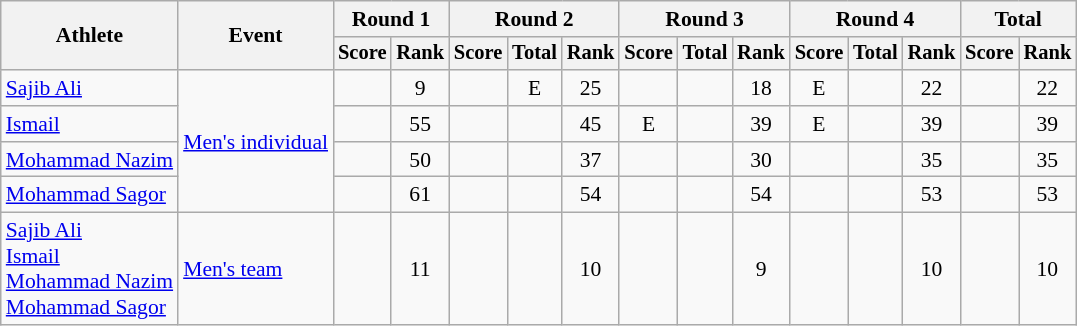<table class="wikitable" style="font-size:90%">
<tr>
<th rowspan="2">Athlete</th>
<th rowspan="2">Event</th>
<th colspan="2">Round 1</th>
<th colspan="3">Round 2</th>
<th colspan="3">Round 3</th>
<th colspan="3">Round 4</th>
<th colspan="2">Total</th>
</tr>
<tr style="font-size:95%">
<th>Score</th>
<th>Rank</th>
<th>Score</th>
<th>Total</th>
<th>Rank</th>
<th>Score</th>
<th>Total</th>
<th>Rank</th>
<th>Score</th>
<th>Total</th>
<th>Rank</th>
<th>Score</th>
<th>Rank</th>
</tr>
<tr align=center>
<td align=left><a href='#'>Sajib Ali</a></td>
<td align=left rowspan=4><a href='#'>Men's individual</a></td>
<td></td>
<td>9</td>
<td></td>
<td>E</td>
<td>25</td>
<td></td>
<td></td>
<td>18</td>
<td>E</td>
<td></td>
<td>22</td>
<td></td>
<td>22</td>
</tr>
<tr align=center>
<td align=left><a href='#'>Ismail</a></td>
<td></td>
<td>55</td>
<td></td>
<td></td>
<td>45</td>
<td>E</td>
<td></td>
<td>39</td>
<td>E</td>
<td></td>
<td>39</td>
<td></td>
<td>39</td>
</tr>
<tr align=center>
<td align=left><a href='#'>Mohammad Nazim</a></td>
<td></td>
<td>50</td>
<td></td>
<td></td>
<td>37</td>
<td></td>
<td></td>
<td>30</td>
<td></td>
<td></td>
<td>35</td>
<td></td>
<td>35</td>
</tr>
<tr align=center>
<td align=left><a href='#'>Mohammad Sagor</a></td>
<td></td>
<td>61</td>
<td></td>
<td></td>
<td>54</td>
<td></td>
<td></td>
<td>54</td>
<td></td>
<td></td>
<td>53</td>
<td></td>
<td>53</td>
</tr>
<tr align=center>
<td align=left><a href='#'>Sajib Ali</a><br><a href='#'>Ismail</a><br><a href='#'>Mohammad Nazim</a><br><a href='#'>Mohammad Sagor</a></td>
<td align=left rowspan=4><a href='#'>Men's team</a></td>
<td></td>
<td>11</td>
<td></td>
<td></td>
<td>10</td>
<td></td>
<td></td>
<td>9</td>
<td></td>
<td></td>
<td>10</td>
<td></td>
<td>10</td>
</tr>
</table>
